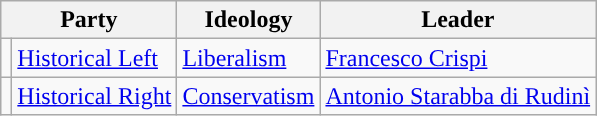<table class=wikitable style="font-size:100%">
<tr>
<th colspan=2>Party</th>
<th>Ideology</th>
<th>Leader</th>
</tr>
<tr>
<td style="color:inherit;background:"></td>
<td><a href='#'>Historical Left</a></td>
<td><a href='#'>Liberalism</a></td>
<td><a href='#'>Francesco Crispi</a></td>
</tr>
<tr>
<td style="color:inherit;background:"></td>
<td><a href='#'>Historical Right</a></td>
<td><a href='#'>Conservatism</a></td>
<td><a href='#'>Antonio Starabba di Rudinì</a></td>
</tr>
</table>
